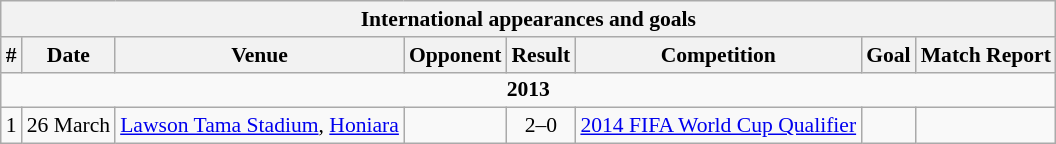<table class="wikitable collapsible collapsed" style="font-size:90%">
<tr>
<th colspan="8"><strong>International appearances and goals</strong></th>
</tr>
<tr>
<th>#</th>
<th>Date</th>
<th>Venue</th>
<th>Opponent</th>
<th>Result</th>
<th>Competition</th>
<th>Goal</th>
<th>Match Report</th>
</tr>
<tr>
<td colspan=8 align=center><strong>2013</strong></td>
</tr>
<tr>
<td align=center>1</td>
<td>26 March</td>
<td><a href='#'>Lawson Tama Stadium</a>, <a href='#'>Honiara</a></td>
<td></td>
<td align=center>2–0</td>
<td><a href='#'>2014 FIFA World Cup Qualifier</a></td>
<td></td>
<td></td>
</tr>
</table>
